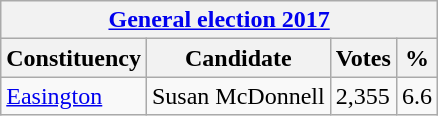<table class="wikitable">
<tr>
<th colspan="4"><a href='#'>General election 2017</a></th>
</tr>
<tr>
<th>Constituency</th>
<th>Candidate</th>
<th>Votes</th>
<th>%</th>
</tr>
<tr>
<td><a href='#'>Easington</a></td>
<td>Susan McDonnell</td>
<td>2,355</td>
<td>6.6</td>
</tr>
</table>
